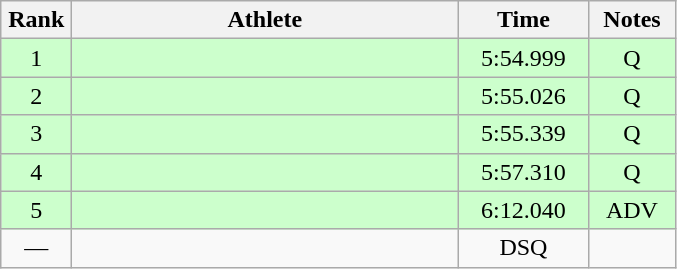<table class=wikitable style="text-align:center">
<tr>
<th width=40>Rank</th>
<th width=250>Athlete</th>
<th width=80>Time</th>
<th width=50>Notes</th>
</tr>
<tr bgcolor="ccffcc">
<td>1</td>
<td align=left></td>
<td>5:54.999</td>
<td>Q</td>
</tr>
<tr bgcolor="ccffcc">
<td>2</td>
<td align=left></td>
<td>5:55.026</td>
<td>Q</td>
</tr>
<tr bgcolor="ccffcc">
<td>3</td>
<td align=left></td>
<td>5:55.339</td>
<td>Q</td>
</tr>
<tr bgcolor="ccffcc">
<td>4</td>
<td align=left></td>
<td>5:57.310</td>
<td>Q</td>
</tr>
<tr bgcolor="ccffcc">
<td>5</td>
<td align=left></td>
<td>6:12.040</td>
<td>ADV</td>
</tr>
<tr>
<td>—</td>
<td align=left></td>
<td>DSQ</td>
<td></td>
</tr>
</table>
